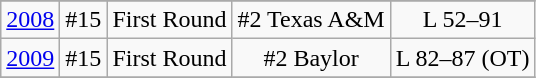<table class="wikitable" style="text-align:center">
<tr>
</tr>
<tr>
<td rowspan=1><a href='#'>2008</a></td>
<td>#15</td>
<td>First Round</td>
<td>#2 Texas A&M</td>
<td>L 52–91</td>
</tr>
<tr style="text-align:center;">
<td rowspan=1><a href='#'>2009</a></td>
<td>#15</td>
<td>First Round</td>
<td>#2 Baylor</td>
<td>L 82–87 (OT)</td>
</tr>
<tr style="text-align:center;">
</tr>
</table>
